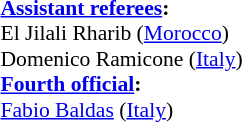<table width=100% style="font-size: 90%">
<tr>
<td><br><strong><a href='#'>Assistant referees</a>:</strong>
<br>El Jilali Rharib (<a href='#'>Morocco</a>)
<br>Domenico Ramicone (<a href='#'>Italy</a>)
<br><strong><a href='#'>Fourth official</a>:</strong>
<br><a href='#'>Fabio Baldas</a> (<a href='#'>Italy</a>)</td>
</tr>
</table>
